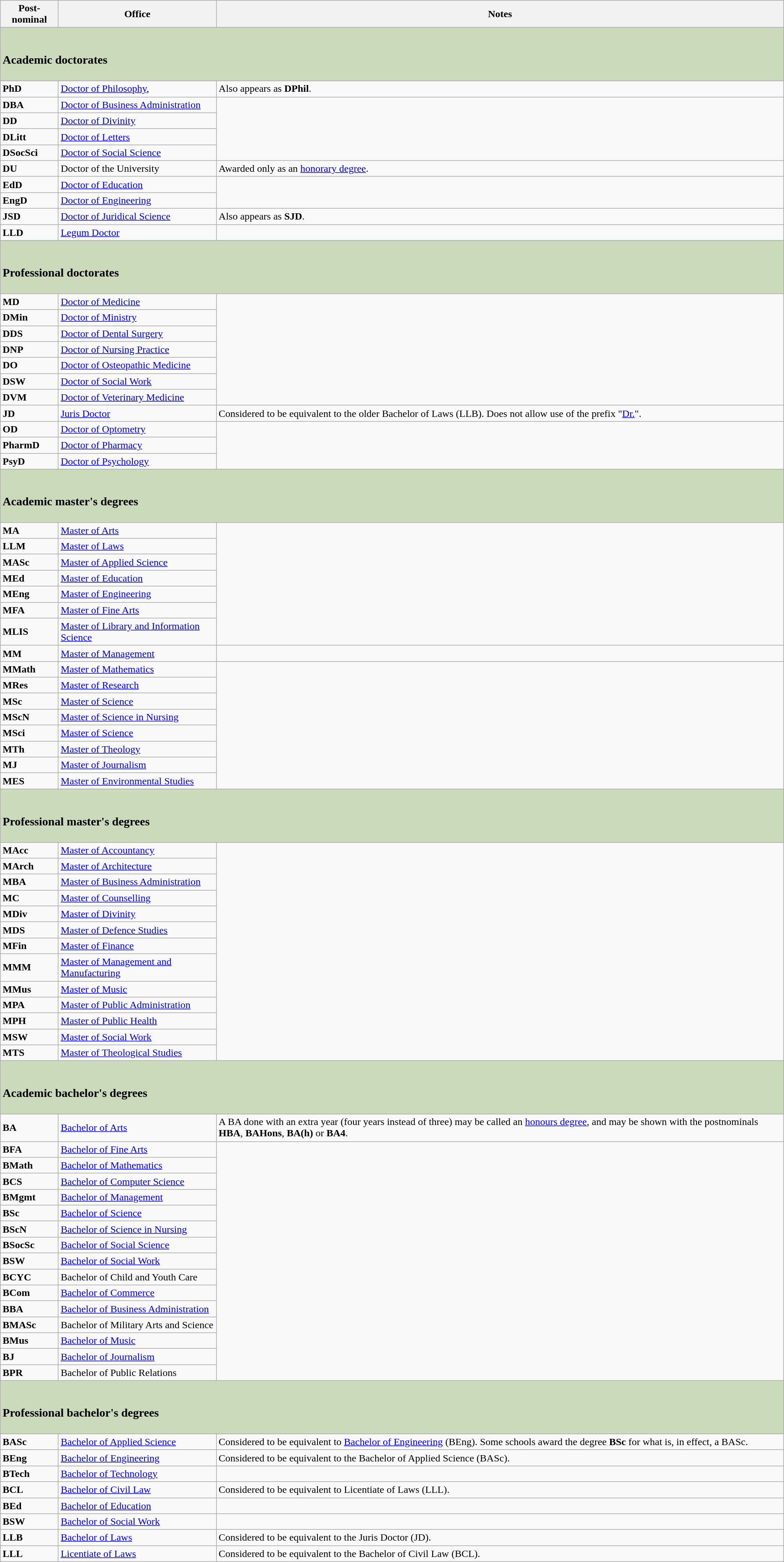<table class="wikitable">
<tr>
<th>Post-nominal</th>
<th>Office</th>
<th>Notes</th>
</tr>
<tr>
<td colspan="3" bgcolor="#CADABA"><br><h3>Academic doctorates</h3></td>
</tr>
<tr>
<td><strong>PhD</strong></td>
<td><a href='#'>Doctor of Philosophy</a>, </td>
<td>Also appears as <strong>DPhil</strong>.</td>
</tr>
<tr>
<td><strong>DBA</strong></td>
<td><a href='#'>Doctor of Business Administration</a></td>
</tr>
<tr>
<td><strong>DD</strong></td>
<td><a href='#'>Doctor of Divinity</a></td>
</tr>
<tr>
<td><strong>DLitt</strong></td>
<td><a href='#'>Doctor of Letters</a></td>
</tr>
<tr>
<td><strong>DSocSci</strong></td>
<td><a href='#'>Doctor of Social Science</a></td>
</tr>
<tr>
<td><strong>DU</strong></td>
<td>Doctor of the University</td>
<td>Awarded only as an <a href='#'>honorary degree</a>.</td>
</tr>
<tr>
<td><strong>EdD</strong></td>
<td><a href='#'>Doctor of Education</a></td>
</tr>
<tr>
<td><strong>EngD</strong></td>
<td><a href='#'>Doctor of Engineering</a></td>
</tr>
<tr>
<td><strong>JSD</strong></td>
<td><a href='#'>Doctor of Juridical Science</a></td>
<td>Also appears as <strong>SJD</strong>.</td>
</tr>
<tr>
<td><strong>LLD</strong></td>
<td><a href='#'>Legum Doctor</a></td>
</tr>
<tr>
<td colspan="3" bgcolor="#CADABA"><br><h3>Professional doctorates</h3></td>
</tr>
<tr>
<td><strong>MD</strong></td>
<td><a href='#'>Doctor of Medicine</a></td>
</tr>
<tr>
<td><strong>DMin</strong></td>
<td><a href='#'>Doctor of Ministry</a></td>
</tr>
<tr>
<td><strong>DDS</strong></td>
<td><a href='#'>Doctor of Dental Surgery</a></td>
</tr>
<tr>
<td><strong>DNP</strong></td>
<td><a href='#'>Doctor of Nursing Practice</a></td>
</tr>
<tr>
<td><strong>DO</strong></td>
<td><a href='#'>Doctor of Osteopathic Medicine</a></td>
</tr>
<tr>
<td><strong>DSW</strong></td>
<td><a href='#'>Doctor of Social Work</a></td>
</tr>
<tr>
<td><strong>DVM</strong></td>
<td><a href='#'>Doctor of Veterinary Medicine</a></td>
</tr>
<tr>
<td><strong>JD</strong></td>
<td><a href='#'>Juris Doctor</a></td>
<td>Considered to be equivalent to the older Bachelor of Laws (LLB). Does not allow use of the prefix "<a href='#'>Dr.</a>".</td>
</tr>
<tr>
<td><strong>OD</strong></td>
<td><a href='#'>Doctor of Optometry</a></td>
</tr>
<tr>
<td><strong>PharmD</strong></td>
<td><a href='#'>Doctor of Pharmacy</a></td>
</tr>
<tr>
<td><strong>PsyD</strong></td>
<td><a href='#'>Doctor of Psychology</a></td>
</tr>
<tr>
<td colspan="3" bgcolor="#CADABA"><br><h3>Academic master's degrees</h3></td>
</tr>
<tr>
<td><strong>MA</strong></td>
<td><a href='#'>Master of Arts</a></td>
</tr>
<tr>
<td><strong>LLM</strong></td>
<td><a href='#'>Master of Laws</a></td>
</tr>
<tr>
<td><strong>MASc</strong></td>
<td><a href='#'>Master of Applied Science</a></td>
</tr>
<tr>
<td><strong>MEd</strong></td>
<td><a href='#'>Master of Education</a></td>
</tr>
<tr>
<td><strong>MEng</strong></td>
<td><a href='#'>Master of Engineering</a></td>
</tr>
<tr>
<td><strong>MFA</strong></td>
<td><a href='#'>Master of Fine Arts</a></td>
</tr>
<tr>
<td><strong>MLIS</strong></td>
<td><a href='#'>Master of Library and Information Science</a></td>
</tr>
<tr>
<td><strong>MM</strong></td>
<td><a href='#'>Master of Management</a></td>
<td></td>
</tr>
<tr>
<td><strong>MMath</strong></td>
<td><a href='#'>Master of Mathematics</a></td>
</tr>
<tr>
<td><strong>MRes</strong></td>
<td><a href='#'>Master of Research</a></td>
</tr>
<tr>
<td><strong>MSc</strong></td>
<td><a href='#'>Master of Science</a></td>
</tr>
<tr>
<td><strong>MScN</strong></td>
<td><a href='#'>Master of Science in Nursing</a></td>
</tr>
<tr>
<td><strong>MSci</strong></td>
<td><a href='#'>Master of Science</a></td>
</tr>
<tr>
<td><strong>MTh</strong></td>
<td><a href='#'>Master of Theology</a></td>
</tr>
<tr>
<td><strong>MJ</strong></td>
<td><a href='#'>Master of Journalism</a></td>
</tr>
<tr>
<td><strong>MES</strong></td>
<td><a href='#'>Master of Environmental Studies</a></td>
</tr>
<tr>
<td colspan="3" bgcolor="#CADABA"><br><h3>Professional master's degrees</h3></td>
</tr>
<tr>
<td><strong>MAcc</strong></td>
<td><a href='#'>Master of Accountancy</a></td>
</tr>
<tr>
<td><strong>MArch</strong></td>
<td><a href='#'>Master of Architecture</a></td>
</tr>
<tr>
<td><strong>MBA</strong></td>
<td><a href='#'>Master of Business Administration</a></td>
</tr>
<tr>
<td><strong>MC</strong></td>
<td><a href='#'>Master of Counselling</a></td>
</tr>
<tr>
<td><strong>MDiv</strong></td>
<td><a href='#'>Master of Divinity</a></td>
</tr>
<tr>
<td><strong>MDS</strong></td>
<td><a href='#'>Master of Defence Studies</a></td>
</tr>
<tr>
<td><strong>MFin</strong></td>
<td><a href='#'>Master of Finance</a></td>
</tr>
<tr>
<td><strong>MMM</strong></td>
<td><a href='#'>Master of Management and Manufacturing</a></td>
</tr>
<tr>
<td><strong>MMus</strong></td>
<td><a href='#'>Master of Music</a></td>
</tr>
<tr>
<td><strong>MPA</strong></td>
<td><a href='#'>Master of Public Administration</a></td>
</tr>
<tr>
<td><strong>MPH</strong></td>
<td><a href='#'>Master of Public Health</a></td>
</tr>
<tr>
<td><strong>MSW</strong></td>
<td><a href='#'>Master of Social Work</a></td>
</tr>
<tr>
<td><strong>MTS</strong></td>
<td><a href='#'>Master of Theological Studies</a></td>
</tr>
<tr>
<td colspan="3" bgcolor="#CADABA"><br><h3>Academic bachelor's degrees</h3></td>
</tr>
<tr>
<td><strong>BA</strong></td>
<td><a href='#'>Bachelor of Arts</a></td>
<td>A BA done with an extra year (four years instead of three) may be called an <a href='#'>honours degree</a>, and may be shown with the postnominals <strong>HBA</strong>, <strong>BAHons</strong>, <strong>BA(h)</strong> or <strong>BA4</strong>.</td>
</tr>
<tr>
<td><strong>BFA</strong></td>
<td><a href='#'>Bachelor of Fine Arts</a></td>
<td rowspan="15"></td>
</tr>
<tr>
<td><strong>BMath</strong></td>
<td><a href='#'>Bachelor of Mathematics</a></td>
</tr>
<tr>
<td><strong>BCS</strong></td>
<td><a href='#'>Bachelor of Computer Science</a></td>
</tr>
<tr>
<td><strong>BMgmt</strong></td>
<td><a href='#'>Bachelor of Management</a></td>
</tr>
<tr>
<td><strong>BSc</strong></td>
<td><a href='#'>Bachelor of Science</a></td>
</tr>
<tr>
<td><strong>BScN</strong></td>
<td><a href='#'>Bachelor of Science in Nursing</a></td>
</tr>
<tr>
<td><strong>BSocSc</strong></td>
<td><a href='#'>Bachelor of Social Science</a></td>
</tr>
<tr>
<td><strong>BSW</strong></td>
<td><a href='#'>Bachelor of Social Work</a></td>
</tr>
<tr>
<td><strong>BCYC</strong></td>
<td>Bachelor of Child and Youth Care</td>
</tr>
<tr>
<td><strong>BCom</strong></td>
<td><a href='#'>Bachelor of Commerce</a></td>
</tr>
<tr>
<td><strong>BBA</strong></td>
<td><a href='#'>Bachelor of Business Administration</a></td>
</tr>
<tr>
<td><strong>BMASc</strong></td>
<td>Bachelor of Military Arts and Science</td>
</tr>
<tr>
<td><strong>BMus</strong></td>
<td><a href='#'>Bachelor of Music</a></td>
</tr>
<tr>
<td><strong>BJ</strong></td>
<td><a href='#'>Bachelor of Journalism</a></td>
</tr>
<tr>
<td><strong>BPR</strong></td>
<td>Bachelor of Public Relations</td>
</tr>
<tr>
<td colspan="3" bgcolor="#CADABA"><br><h3>Professional bachelor's degrees</h3></td>
</tr>
<tr>
<td><strong>BASc</strong></td>
<td><a href='#'>Bachelor of Applied Science</a></td>
<td>Considered to be equivalent to <a href='#'>Bachelor of Engineering</a> (BEng). Some schools award the degree <strong>BSc</strong> for what is, in effect, a BASc.</td>
</tr>
<tr>
<td><strong>BEng</strong></td>
<td><a href='#'>Bachelor of Engineering</a></td>
<td>Considered to be equivalent to the Bachelor of Applied Science (BASc).</td>
</tr>
<tr>
<td><strong>BTech</strong></td>
<td><a href='#'>Bachelor of Technology</a></td>
<td></td>
</tr>
<tr>
<td><strong>BCL</strong></td>
<td><a href='#'>Bachelor of Civil Law</a></td>
<td>Considered to be equivalent to Licentiate of Laws (LLL).</td>
</tr>
<tr>
<td><strong>BEd</strong></td>
<td><a href='#'>Bachelor of Education</a></td>
<td></td>
</tr>
<tr>
<td><strong>BSW</strong></td>
<td><a href='#'>Bachelor of Social Work</a></td>
</tr>
<tr>
<td><strong>LLB</strong></td>
<td><a href='#'>Bachelor of Laws</a></td>
<td>Considered to be equivalent to the Juris Doctor (JD).</td>
</tr>
<tr>
<td><strong>LLL</strong></td>
<td><a href='#'>Licentiate of Laws</a></td>
<td>Considered to be equivalent to the Bachelor of Civil Law (BCL).</td>
</tr>
</table>
